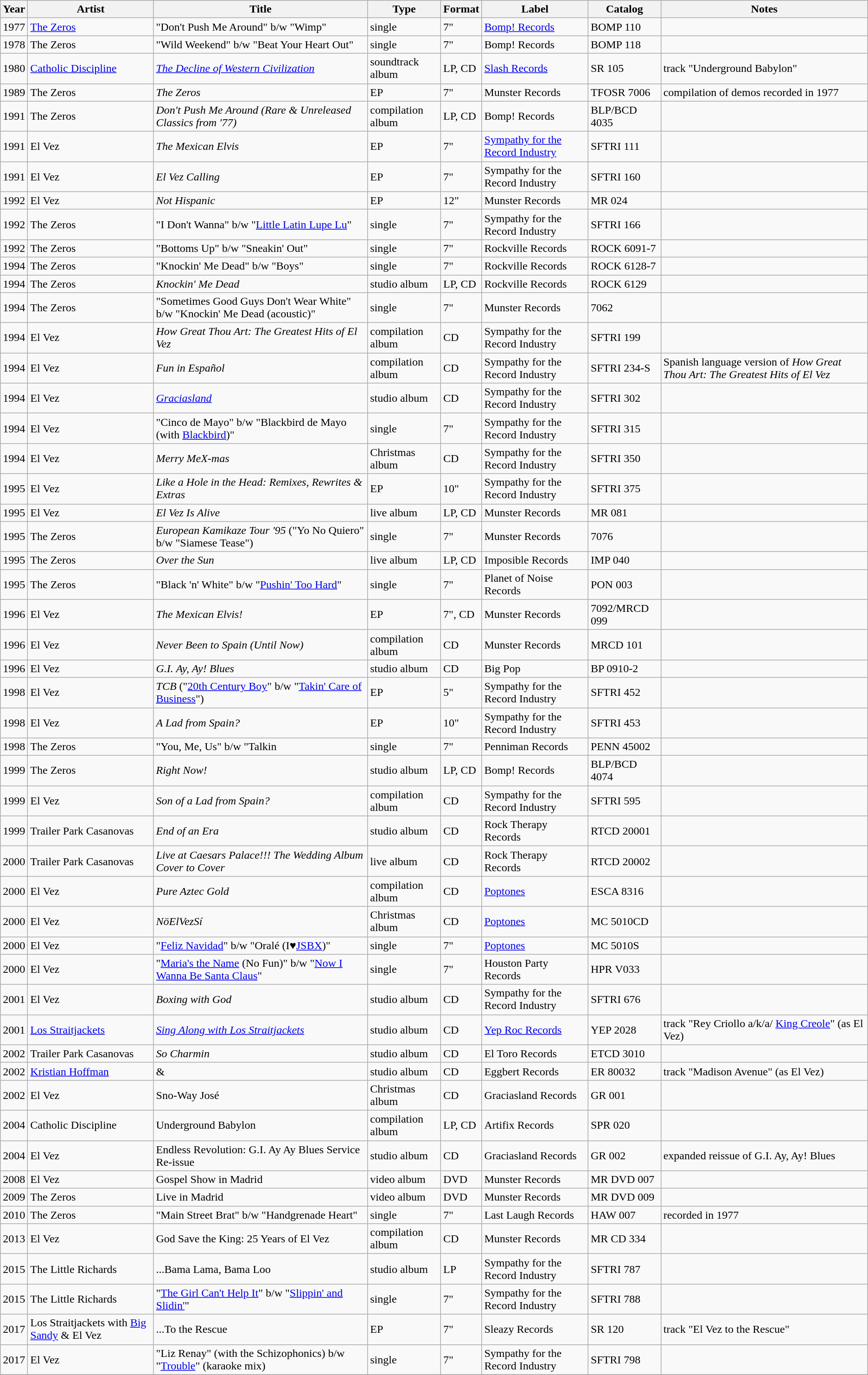<table class="wikitable sortable">
<tr>
<th>Year</th>
<th>Artist</th>
<th>Title</th>
<th>Type</th>
<th>Format</th>
<th>Label</th>
<th>Catalog</th>
<th>Notes</th>
</tr>
<tr>
<td>1977</td>
<td><a href='#'>The Zeros</a></td>
<td>"Don't Push Me Around" b/w "Wimp"</td>
<td>single</td>
<td>7"</td>
<td><a href='#'>Bomp! Records</a></td>
<td>BOMP 110</td>
<td></td>
</tr>
<tr>
<td>1978</td>
<td>The Zeros</td>
<td>"Wild Weekend" b/w "Beat Your Heart Out"</td>
<td>single</td>
<td>7"</td>
<td>Bomp! Records</td>
<td>BOMP 118</td>
<td></td>
</tr>
<tr>
<td>1980</td>
<td><a href='#'>Catholic Discipline</a></td>
<td><em><a href='#'>The Decline of Western Civilization</a></em></td>
<td>soundtrack album</td>
<td>LP, CD</td>
<td><a href='#'>Slash Records</a></td>
<td>SR 105</td>
<td>track "Underground Babylon"</td>
</tr>
<tr>
<td>1989</td>
<td>The Zeros</td>
<td><em>The Zeros</em></td>
<td>EP</td>
<td>7"</td>
<td>Munster Records</td>
<td>TFOSR 7006</td>
<td>compilation of demos recorded in 1977</td>
</tr>
<tr>
<td>1991</td>
<td>The Zeros</td>
<td><em>Don't Push Me Around (Rare & Unreleased Classics from '77)</em></td>
<td>compilation album</td>
<td>LP, CD</td>
<td>Bomp! Records</td>
<td>BLP/BCD 4035</td>
<td></td>
</tr>
<tr>
<td>1991</td>
<td>El Vez</td>
<td><em>The Mexican Elvis</em></td>
<td>EP</td>
<td>7"</td>
<td><a href='#'>Sympathy for the Record Industry</a></td>
<td>SFTRI 111</td>
<td></td>
</tr>
<tr>
<td>1991</td>
<td>El Vez</td>
<td><em>El Vez Calling</em></td>
<td>EP</td>
<td>7"</td>
<td>Sympathy for the Record Industry</td>
<td>SFTRI 160</td>
<td></td>
</tr>
<tr>
<td>1992</td>
<td>El Vez</td>
<td><em>Not Hispanic</em></td>
<td>EP</td>
<td>12"</td>
<td>Munster Records</td>
<td>MR 024</td>
<td></td>
</tr>
<tr>
<td>1992</td>
<td>The Zeros</td>
<td>"I Don't Wanna" b/w "<a href='#'>Little Latin Lupe Lu</a>"</td>
<td>single</td>
<td>7"</td>
<td>Sympathy for the Record Industry</td>
<td>SFTRI 166</td>
<td></td>
</tr>
<tr>
<td>1992</td>
<td>The Zeros</td>
<td>"Bottoms Up" b/w "Sneakin' Out"</td>
<td>single</td>
<td>7"</td>
<td>Rockville Records</td>
<td>ROCK 6091-7</td>
<td></td>
</tr>
<tr>
<td>1994</td>
<td>The Zeros</td>
<td>"Knockin' Me Dead" b/w "Boys"</td>
<td>single</td>
<td>7"</td>
<td>Rockville Records</td>
<td>ROCK 6128-7</td>
<td></td>
</tr>
<tr>
<td>1994</td>
<td>The Zeros</td>
<td><em>Knockin' Me Dead</em></td>
<td>studio album</td>
<td>LP, CD</td>
<td>Rockville Records</td>
<td>ROCK 6129</td>
<td></td>
</tr>
<tr>
<td>1994</td>
<td>The Zeros</td>
<td>"Sometimes Good Guys Don't Wear White" b/w "Knockin' Me Dead (acoustic)"</td>
<td>single</td>
<td>7"</td>
<td>Munster Records</td>
<td>7062</td>
<td></td>
</tr>
<tr>
<td>1994</td>
<td>El Vez</td>
<td><em>How Great Thou Art: The Greatest Hits of El Vez</em></td>
<td>compilation album</td>
<td>CD</td>
<td>Sympathy for the Record Industry</td>
<td>SFTRI 199</td>
<td></td>
</tr>
<tr>
<td>1994</td>
<td>El Vez</td>
<td><em>Fun in Español</em></td>
<td>compilation album</td>
<td>CD</td>
<td>Sympathy for the Record Industry</td>
<td>SFTRI 234-S</td>
<td>Spanish language version of <em>How Great Thou Art: The Greatest Hits of El Vez</em></td>
</tr>
<tr>
<td>1994</td>
<td>El Vez</td>
<td><em><a href='#'>Graciasland</a></em></td>
<td>studio album</td>
<td>CD</td>
<td>Sympathy for the Record Industry</td>
<td>SFTRI 302</td>
<td></td>
</tr>
<tr>
<td>1994</td>
<td>El Vez</td>
<td>"Cinco de Mayo" b/w "Blackbird de Mayo (with <a href='#'>Blackbird</a>)"</td>
<td>single</td>
<td>7"</td>
<td>Sympathy for the Record Industry</td>
<td>SFTRI 315</td>
<td></td>
</tr>
<tr>
<td>1994</td>
<td>El Vez</td>
<td><em>Merry MeX-mas</em></td>
<td>Christmas album</td>
<td>CD</td>
<td>Sympathy for the Record Industry</td>
<td>SFTRI 350</td>
<td></td>
</tr>
<tr>
<td>1995</td>
<td>El Vez</td>
<td><em>Like a Hole in the Head: Remixes, Rewrites & Extras</em></td>
<td>EP</td>
<td>10"</td>
<td>Sympathy for the Record Industry</td>
<td>SFTRI 375</td>
<td></td>
</tr>
<tr>
<td>1995</td>
<td>El Vez</td>
<td><em>El Vez Is Alive</em></td>
<td>live album</td>
<td>LP, CD</td>
<td>Munster Records</td>
<td>MR 081</td>
<td></td>
</tr>
<tr>
<td>1995</td>
<td>The Zeros</td>
<td><em>European Kamikaze Tour '95</em> ("Yo No Quiero" b/w "Siamese Tease")</td>
<td>single</td>
<td>7"</td>
<td>Munster Records</td>
<td>7076</td>
<td></td>
</tr>
<tr>
<td>1995</td>
<td>The Zeros</td>
<td><em>Over the Sun</em></td>
<td>live album</td>
<td>LP, CD</td>
<td>Imposible Records</td>
<td>IMP 040</td>
<td></td>
</tr>
<tr>
<td>1995</td>
<td>The Zeros</td>
<td>"Black 'n' White" b/w "<a href='#'>Pushin' Too Hard</a>"</td>
<td>single</td>
<td>7"</td>
<td>Planet of Noise Records</td>
<td>PON 003</td>
<td></td>
</tr>
<tr>
<td>1996</td>
<td>El Vez</td>
<td><em>The Mexican Elvis!</em></td>
<td>EP</td>
<td>7", CD</td>
<td>Munster Records</td>
<td>7092/MRCD 099</td>
<td></td>
</tr>
<tr>
<td>1996</td>
<td>El Vez</td>
<td><em>Never Been to Spain (Until Now)</em></td>
<td>compilation album</td>
<td>CD</td>
<td>Munster Records</td>
<td>MRCD 101</td>
<td></td>
</tr>
<tr>
<td>1996</td>
<td>El Vez</td>
<td><em>G.I. Ay, Ay! Blues</em></td>
<td>studio album</td>
<td>CD</td>
<td>Big Pop</td>
<td>BP 0910-2</td>
<td></td>
</tr>
<tr>
<td>1998</td>
<td>El Vez</td>
<td><em>TCB</em> ("<a href='#'>20th Century Boy</a>" b/w "<a href='#'>Takin' Care of Business</a>")</td>
<td>EP</td>
<td>5"</td>
<td>Sympathy for the Record Industry</td>
<td>SFTRI 452</td>
<td></td>
</tr>
<tr>
<td>1998</td>
<td>El Vez</td>
<td><em>A Lad from Spain?</em></td>
<td>EP</td>
<td>10"</td>
<td>Sympathy for the Record Industry</td>
<td>SFTRI 453</td>
<td></td>
</tr>
<tr>
<td>1998</td>
<td>The Zeros</td>
<td>"You, Me, Us" b/w "Talkin</td>
<td>single</td>
<td>7"</td>
<td>Penniman Records</td>
<td>PENN 45002</td>
<td></td>
</tr>
<tr>
<td>1999</td>
<td>The Zeros</td>
<td><em>Right Now!</em></td>
<td>studio album</td>
<td>LP, CD</td>
<td>Bomp! Records</td>
<td>BLP/BCD 4074</td>
<td></td>
</tr>
<tr>
<td>1999</td>
<td>El Vez</td>
<td><em>Son of a Lad from Spain?</em></td>
<td>compilation album</td>
<td>CD</td>
<td>Sympathy for the Record Industry</td>
<td>SFTRI 595</td>
<td></td>
</tr>
<tr>
<td>1999</td>
<td>Trailer Park Casanovas</td>
<td><em>End of an Era</em></td>
<td>studio album</td>
<td>CD</td>
<td>Rock Therapy Records</td>
<td>RTCD 20001</td>
<td></td>
</tr>
<tr>
<td>2000</td>
<td>Trailer Park Casanovas</td>
<td><em>Live at Caesars Palace!!! The Wedding Album Cover to Cover</em></td>
<td>live album</td>
<td>CD</td>
<td>Rock Therapy Records</td>
<td>RTCD 20002</td>
<td></td>
</tr>
<tr>
<td>2000</td>
<td>El Vez</td>
<td><em>Pure Aztec Gold</em></td>
<td>compilation album</td>
<td>CD</td>
<td><a href='#'>Poptones</a></td>
<td>ESCA 8316</td>
<td></td>
</tr>
<tr>
<td>2000</td>
<td>El Vez</td>
<td><em>NöElVezSí</em></td>
<td>Christmas album</td>
<td>CD</td>
<td><a href='#'>Poptones</a></td>
<td>MC 5010CD</td>
<td></td>
</tr>
<tr>
<td>2000</td>
<td>El Vez</td>
<td>"<a href='#'>Feliz Navidad</a>" b/w "Oralé (I♥<a href='#'>JSBX</a>)"</td>
<td>single</td>
<td>7"</td>
<td><a href='#'>Poptones</a></td>
<td>MC 5010S</td>
<td></td>
</tr>
<tr>
<td>2000</td>
<td>El Vez</td>
<td>"<a href='#'>Maria's the Name</a> (No Fun)" b/w "<a href='#'>Now I Wanna Be Santa Claus</a>"</td>
<td>single</td>
<td>7"</td>
<td>Houston Party Records</td>
<td>HPR V033</td>
<td></td>
</tr>
<tr>
<td>2001</td>
<td>El Vez</td>
<td><em>Boxing with God</em></td>
<td>studio album</td>
<td>CD</td>
<td>Sympathy for the Record Industry</td>
<td>SFTRI 676</td>
<td></td>
</tr>
<tr>
<td>2001</td>
<td><a href='#'>Los Straitjackets</a></td>
<td><em><a href='#'>Sing Along with Los Straitjackets</a></em></td>
<td>studio album</td>
<td>CD</td>
<td><a href='#'>Yep Roc Records</a></td>
<td>YEP 2028</td>
<td>track "Rey Criollo a/k/a/ <a href='#'>King Creole</a>" (as El Vez)</td>
</tr>
<tr>
<td>2002</td>
<td>Trailer Park Casanovas</td>
<td><em>So Charmin<strong></td>
<td>studio album</td>
<td>CD</td>
<td>El Toro Records</td>
<td>ETCD 3010</td>
<td></td>
</tr>
<tr>
<td>2002</td>
<td><a href='#'>Kristian Hoffman</a></td>
<td></em>&<em></td>
<td>studio album</td>
<td>CD</td>
<td>Eggbert Records</td>
<td>ER 80032</td>
<td>track "Madison Avenue" (as El Vez)</td>
</tr>
<tr>
<td>2002</td>
<td>El Vez</td>
<td></em>Sno-Way José<em></td>
<td>Christmas album</td>
<td>CD</td>
<td>Graciasland Records</td>
<td>GR 001</td>
<td></td>
</tr>
<tr>
<td>2004</td>
<td>Catholic Discipline</td>
<td></em>Underground Babylon<em></td>
<td>compilation album</td>
<td>LP, CD</td>
<td>Artifix Records</td>
<td>SPR 020</td>
<td></td>
</tr>
<tr>
<td>2004</td>
<td>El Vez</td>
<td></em>Endless Revolution: G.I. Ay Ay Blues Service Re-issue<em></td>
<td>studio album</td>
<td>CD</td>
<td>Graciasland Records</td>
<td>GR 002</td>
<td>expanded reissue of </em>G.I. Ay, Ay! Blues<em></td>
</tr>
<tr>
<td>2008</td>
<td>El Vez</td>
<td></em>Gospel Show in Madrid<em></td>
<td>video album</td>
<td>DVD</td>
<td>Munster Records</td>
<td>MR DVD 007</td>
<td></td>
</tr>
<tr>
<td>2009</td>
<td>The Zeros</td>
<td></em>Live in Madrid<em></td>
<td>video album</td>
<td>DVD</td>
<td>Munster Records</td>
<td>MR DVD 009</td>
<td></td>
</tr>
<tr>
<td>2010</td>
<td>The Zeros</td>
<td>"Main Street Brat" b/w "Handgrenade Heart"</td>
<td>single</td>
<td>7"</td>
<td>Last Laugh Records</td>
<td>HAW 007</td>
<td>recorded in 1977</td>
</tr>
<tr>
<td>2013</td>
<td>El Vez</td>
<td></em>God Save the King: 25 Years of El Vez<em></td>
<td>compilation album</td>
<td>CD</td>
<td>Munster Records</td>
<td>MR CD 334</td>
<td></td>
</tr>
<tr>
<td>2015</td>
<td>The Little Richards</td>
<td></em>...Bama Lama, Bama Loo<em></td>
<td>studio album</td>
<td>LP</td>
<td>Sympathy for the Record Industry</td>
<td>SFTRI 787</td>
<td></td>
</tr>
<tr>
<td>2015</td>
<td>The Little Richards</td>
<td>"<a href='#'>The Girl Can't Help It</a>" b/w "<a href='#'>Slippin' and Slidin'</a>"</td>
<td>single</td>
<td>7"</td>
<td>Sympathy for the Record Industry</td>
<td>SFTRI 788</td>
<td></td>
</tr>
<tr>
<td>2017</td>
<td>Los Straitjackets with <a href='#'>Big Sandy</a> & El Vez</td>
<td></em>...To the Rescue<em></td>
<td>EP</td>
<td>7"</td>
<td>Sleazy Records</td>
<td>SR 120</td>
<td>track "El Vez to the Rescue"</td>
</tr>
<tr>
<td>2017</td>
<td>El Vez</td>
<td>"Liz Renay" (with the Schizophonics) b/w "<a href='#'>Trouble</a>" (karaoke mix)</td>
<td>single</td>
<td>7"</td>
<td>Sympathy for the Record Industry</td>
<td>SFTRI 798</td>
<td></td>
</tr>
<tr>
</tr>
</table>
